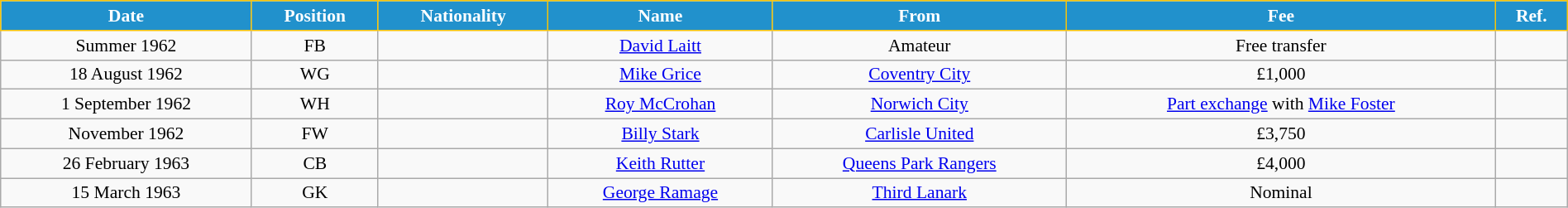<table class="wikitable" style="text-align:center; font-size:90%; width:100%;">
<tr>
<th style="background:#2191CC; color:white; border:1px solid #F7C408; text-align:center;">Date</th>
<th style="background:#2191CC; color:white; border:1px solid #F7C408; text-align:center;">Position</th>
<th style="background:#2191CC; color:white; border:1px solid #F7C408; text-align:center;">Nationality</th>
<th style="background:#2191CC; color:white; border:1px solid #F7C408; text-align:center;">Name</th>
<th style="background:#2191CC; color:white; border:1px solid #F7C408; text-align:center;">From</th>
<th style="background:#2191CC; color:white; border:1px solid #F7C408; text-align:center;">Fee</th>
<th style="background:#2191CC; color:white; border:1px solid #F7C408; text-align:center;">Ref.</th>
</tr>
<tr>
<td>Summer 1962</td>
<td>FB</td>
<td></td>
<td><a href='#'>David Laitt</a></td>
<td>Amateur</td>
<td>Free transfer</td>
<td></td>
</tr>
<tr>
<td>18 August 1962</td>
<td>WG</td>
<td></td>
<td><a href='#'>Mike Grice</a></td>
<td> <a href='#'>Coventry City</a></td>
<td>£1,000</td>
<td></td>
</tr>
<tr>
<td>1 September 1962</td>
<td>WH</td>
<td></td>
<td><a href='#'>Roy McCrohan</a></td>
<td> <a href='#'>Norwich City</a></td>
<td><a href='#'>Part exchange</a> with <a href='#'>Mike Foster</a></td>
<td></td>
</tr>
<tr>
<td>November 1962</td>
<td>FW</td>
<td></td>
<td><a href='#'>Billy Stark</a></td>
<td> <a href='#'>Carlisle United</a></td>
<td>£3,750</td>
<td></td>
</tr>
<tr>
<td>26 February 1963</td>
<td>CB</td>
<td></td>
<td><a href='#'>Keith Rutter</a></td>
<td> <a href='#'>Queens Park Rangers</a></td>
<td>£4,000</td>
<td></td>
</tr>
<tr>
<td>15 March 1963</td>
<td>GK</td>
<td></td>
<td><a href='#'>George Ramage</a></td>
<td> <a href='#'>Third Lanark</a></td>
<td>Nominal</td>
<td></td>
</tr>
</table>
